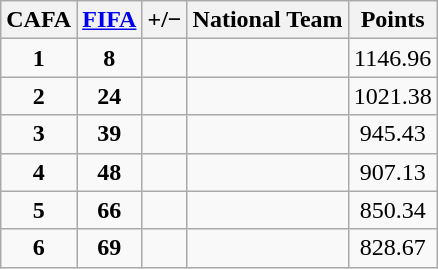<table class="wikitable" style="text-align: center;">
<tr>
<th>CAFA</th>
<th><a href='#'>FIFA</a></th>
<th>+/−</th>
<th>National Team</th>
<th>Points</th>
</tr>
<tr>
<td><strong>1</strong></td>
<td><strong>8</strong></td>
<td></td>
<td align=left></td>
<td>1146.96</td>
</tr>
<tr>
<td><strong>2</strong></td>
<td><strong>24</strong></td>
<td></td>
<td align=left></td>
<td>1021.38</td>
</tr>
<tr>
<td><strong>3</strong></td>
<td><strong>39</strong></td>
<td></td>
<td align=left></td>
<td>945.43</td>
</tr>
<tr>
<td><strong>4</strong></td>
<td><strong>48</strong></td>
<td></td>
<td align=left></td>
<td>907.13</td>
</tr>
<tr>
<td><strong>5</strong></td>
<td><strong>66</strong></td>
<td></td>
<td align=left></td>
<td>850.34</td>
</tr>
<tr>
<td><strong>6</strong></td>
<td><strong>69</strong></td>
<td></td>
<td align=left></td>
<td>828.67</td>
</tr>
</table>
